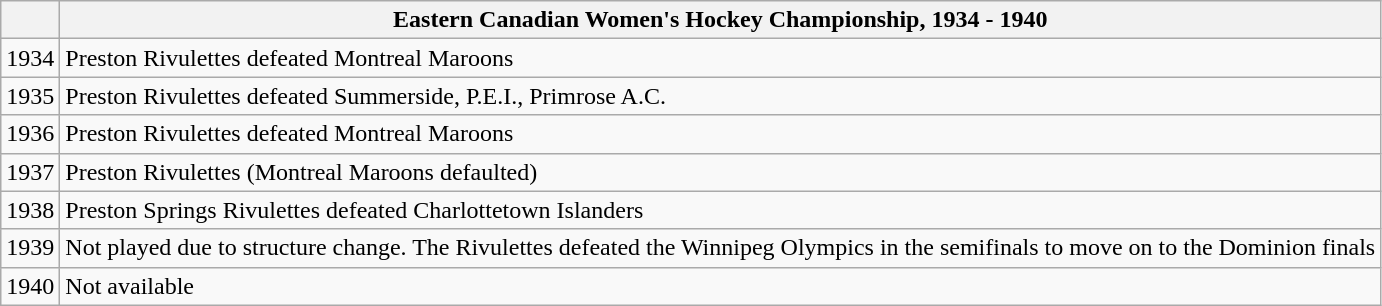<table class="wikitable">
<tr>
<th></th>
<th>Eastern Canadian Women's Hockey Championship, 1934 - 1940</th>
</tr>
<tr>
<td>1934</td>
<td>Preston Rivulettes defeated Montreal Maroons</td>
</tr>
<tr>
<td>1935</td>
<td>Preston Rivulettes defeated Summerside, P.E.I., Primrose A.C.</td>
</tr>
<tr>
<td>1936</td>
<td>Preston Rivulettes defeated Montreal Maroons</td>
</tr>
<tr>
<td>1937</td>
<td>Preston Rivulettes (Montreal Maroons defaulted)</td>
</tr>
<tr>
<td>1938</td>
<td>Preston Springs Rivulettes defeated Charlottetown Islanders</td>
</tr>
<tr>
<td>1939</td>
<td>Not played due to structure change. The Rivulettes defeated the Winnipeg Olympics in the semifinals to move on to the Dominion finals</td>
</tr>
<tr>
<td>1940</td>
<td>Not available</td>
</tr>
</table>
